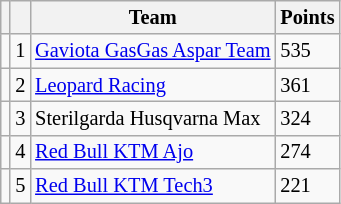<table class="wikitable" style="font-size: 85%;">
<tr>
<th></th>
<th></th>
<th>Team</th>
<th>Points</th>
</tr>
<tr>
<td></td>
<td align=center>1</td>
<td> <a href='#'>Gaviota GasGas Aspar Team</a></td>
<td align=left>535</td>
</tr>
<tr>
<td></td>
<td align=center>2</td>
<td> <a href='#'>Leopard Racing</a></td>
<td align=left>361</td>
</tr>
<tr>
<td></td>
<td align=center>3</td>
<td> Sterilgarda Husqvarna Max</td>
<td align=left>324</td>
</tr>
<tr>
<td></td>
<td align=center>4</td>
<td> <a href='#'>Red Bull KTM Ajo</a></td>
<td align=left>274</td>
</tr>
<tr>
<td></td>
<td align=center>5</td>
<td> <a href='#'>Red Bull KTM Tech3</a></td>
<td align=left>221</td>
</tr>
</table>
